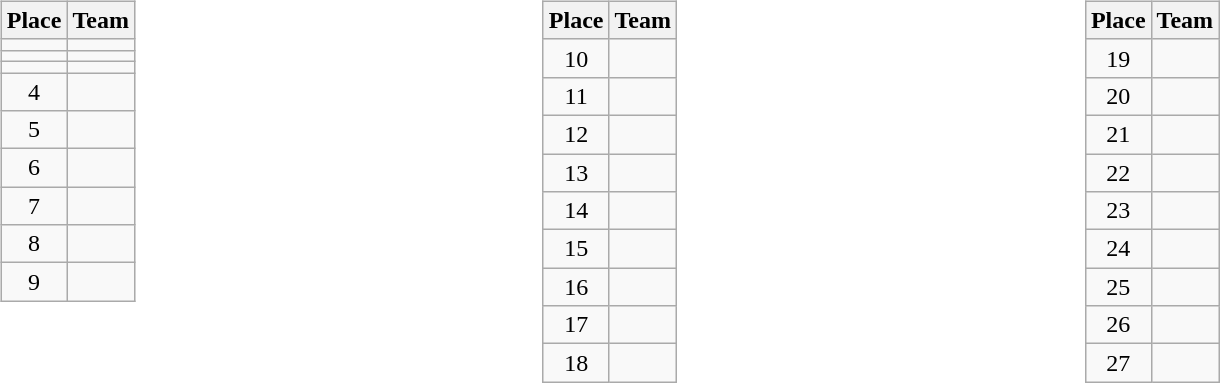<table table>
<tr>
<td valign=top width=10%><br><table class=wikitable>
<tr>
<th>Place</th>
<th>Team</th>
</tr>
<tr>
<td align=center></td>
<td></td>
</tr>
<tr>
<td align=center></td>
<td></td>
</tr>
<tr>
<td align=center></td>
<td></td>
</tr>
<tr>
<td align=center>4</td>
<td></td>
</tr>
<tr>
<td align=center>5</td>
<td></td>
</tr>
<tr>
<td align=center>6</td>
<td></td>
</tr>
<tr>
<td align=center>7</td>
<td></td>
</tr>
<tr>
<td align=center>8</td>
<td></td>
</tr>
<tr>
<td align=center>9</td>
<td></td>
</tr>
</table>
</td>
<td valign=top width=10%><br><table class=wikitable>
<tr>
<th>Place</th>
<th>Team</th>
</tr>
<tr>
<td align=center>10</td>
<td></td>
</tr>
<tr>
<td align=center>11</td>
<td></td>
</tr>
<tr>
<td align=center>12</td>
<td></td>
</tr>
<tr>
<td align=center>13</td>
<td></td>
</tr>
<tr>
<td align=center>14</td>
<td></td>
</tr>
<tr>
<td align=center>15</td>
<td></td>
</tr>
<tr>
<td align=center>16</td>
<td></td>
</tr>
<tr>
<td align=center>17</td>
<td></td>
</tr>
<tr>
<td align=center>18</td>
<td></td>
</tr>
</table>
</td>
<td valign=top width=10%><br><table class=wikitable>
<tr>
<th>Place</th>
<th>Team</th>
</tr>
<tr>
<td align=center>19</td>
<td></td>
</tr>
<tr>
<td align=center>20</td>
<td></td>
</tr>
<tr>
<td align=center>21</td>
<td></td>
</tr>
<tr>
<td align=center>22</td>
<td></td>
</tr>
<tr>
<td align=center>23</td>
<td></td>
</tr>
<tr>
<td align=center>24</td>
<td></td>
</tr>
<tr>
<td align=center>25</td>
<td></td>
</tr>
<tr>
<td align=center>26</td>
<td></td>
</tr>
<tr>
<td align=center>27</td>
<td></td>
</tr>
</table>
</td>
</tr>
</table>
